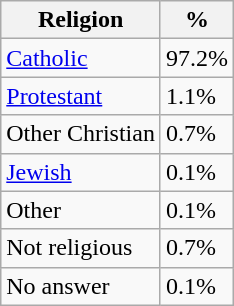<table class="wikitable">
<tr>
<th>Religion</th>
<th>%</th>
</tr>
<tr>
<td><a href='#'>Catholic</a></td>
<td>97.2%</td>
</tr>
<tr>
<td><a href='#'>Protestant</a></td>
<td>1.1%</td>
</tr>
<tr>
<td>Other Christian</td>
<td>0.7%</td>
</tr>
<tr>
<td><a href='#'>Jewish</a></td>
<td>0.1%</td>
</tr>
<tr>
<td>Other</td>
<td>0.1%</td>
</tr>
<tr>
<td>Not religious</td>
<td>0.7%</td>
</tr>
<tr>
<td>No answer</td>
<td>0.1%</td>
</tr>
</table>
